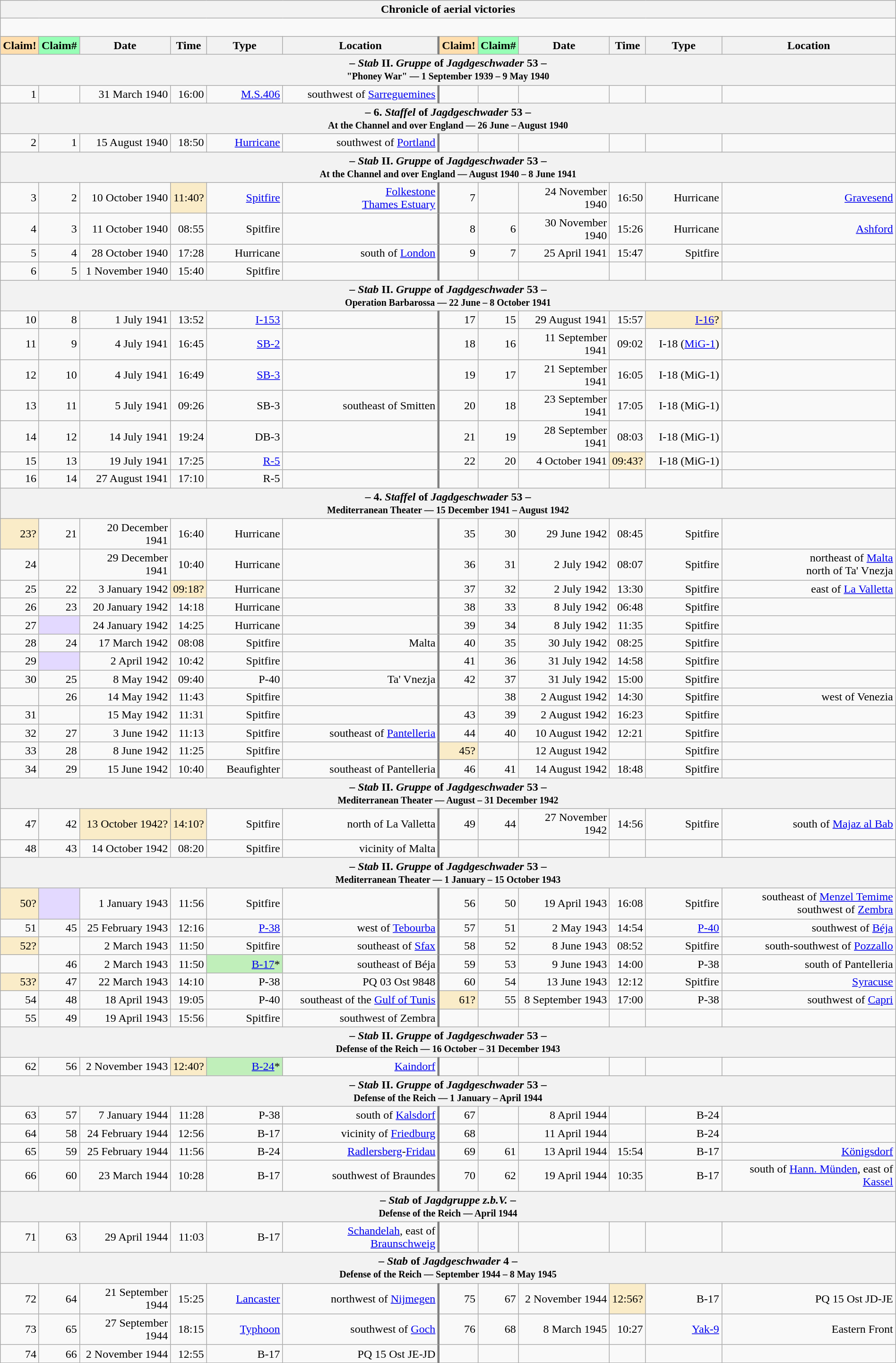<table class="wikitable plainrowheaders collapsible" style="margin-left: auto; margin-right: auto; border: none; text-align:right; width: 100%;">
<tr>
<th colspan="12">Chronicle of aerial victories</th>
</tr>
<tr>
<td colspan="12" style="text-align: left;"><br>



</td>
</tr>
<tr>
<th scope="col" style="background:#ffdead">Claim!</th>
<th scope="col" style="background:#97ffb6">Claim#</th>
<th scope="col">Date</th>
<th scope="col">Time</th>
<th scope="col" width="100px">Type</th>
<th scope="col">Location</th>
<th scope="col" style="border-left: 3px solid grey; background:#ffdead">Claim!</th>
<th scope="col" style="background:#97ffb6">Claim#</th>
<th scope="col">Date</th>
<th scope="col">Time</th>
<th scope="col" width="100px">Type</th>
<th scope="col">Location</th>
</tr>
<tr>
<th colspan="12">– <em>Stab</em> II. <em>Gruppe</em> of <em>Jagdgeschwader</em> 53 –<br><small>"Phoney War" — 1 September 1939 – 9 May 1940</small></th>
</tr>
<tr>
<td>1</td>
<td></td>
<td>31 March 1940</td>
<td>16:00</td>
<td><a href='#'>M.S.406</a></td>
<td>southwest of <a href='#'>Sarreguemines</a></td>
<td style="border-left: 3px solid grey;"></td>
<td></td>
<td></td>
<td></td>
<td></td>
<td></td>
</tr>
<tr>
<th colspan="12">– 6. <em>Staffel</em> of <em>Jagdgeschwader</em> 53 –<br><small>At the Channel and over England — 26 June – August 1940</small></th>
</tr>
<tr>
<td>2</td>
<td>1</td>
<td>15 August 1940</td>
<td>18:50</td>
<td><a href='#'>Hurricane</a></td>
<td>southwest of <a href='#'>Portland</a></td>
<td style="border-left: 3px solid grey;"></td>
<td></td>
<td></td>
<td></td>
<td></td>
<td></td>
</tr>
<tr>
<th colspan="12">– <em>Stab</em> II. <em>Gruppe</em> of <em>Jagdgeschwader</em> 53 –<br><small>At the Channel and over England — August 1940 – 8 June 1941</small></th>
</tr>
<tr>
<td>3</td>
<td>2</td>
<td>10 October 1940</td>
<td style="background:#faecc8">11:40?</td>
<td><a href='#'>Spitfire</a></td>
<td><a href='#'>Folkestone</a><br><a href='#'>Thames Estuary</a></td>
<td style="border-left: 3px solid grey;">7</td>
<td></td>
<td>24 November 1940</td>
<td>16:50</td>
<td>Hurricane</td>
<td><a href='#'>Gravesend</a></td>
</tr>
<tr>
<td>4</td>
<td>3</td>
<td>11 October 1940</td>
<td>08:55</td>
<td>Spitfire</td>
<td></td>
<td style="border-left: 3px solid grey;">8</td>
<td>6</td>
<td>30 November 1940</td>
<td>15:26</td>
<td>Hurricane</td>
<td><a href='#'>Ashford</a></td>
</tr>
<tr>
<td>5</td>
<td>4</td>
<td>28 October 1940</td>
<td>17:28</td>
<td>Hurricane</td>
<td> south of <a href='#'>London</a></td>
<td style="border-left: 3px solid grey;">9</td>
<td>7</td>
<td>25 April 1941</td>
<td>15:47</td>
<td>Spitfire</td>
<td></td>
</tr>
<tr>
<td>6</td>
<td>5</td>
<td>1 November 1940</td>
<td>15:40</td>
<td>Spitfire</td>
<td></td>
<td style="border-left: 3px solid grey;"></td>
<td></td>
<td></td>
<td></td>
<td></td>
<td></td>
</tr>
<tr>
<th colspan="12">– <em>Stab</em> II. <em>Gruppe</em> of <em>Jagdgeschwader</em> 53 –<br><small>Operation Barbarossa — 22 June – 8 October 1941</small></th>
</tr>
<tr>
<td>10</td>
<td>8</td>
<td>1 July 1941</td>
<td>13:52</td>
<td><a href='#'>I-153</a></td>
<td></td>
<td style="border-left: 3px solid grey;">17</td>
<td>15</td>
<td>29 August 1941</td>
<td>15:57</td>
<td style="background:#faecc8"><a href='#'>I-16</a>?</td>
<td></td>
</tr>
<tr>
<td>11</td>
<td>9</td>
<td>4 July 1941</td>
<td>16:45</td>
<td><a href='#'>SB-2</a></td>
<td></td>
<td style="border-left: 3px solid grey;">18</td>
<td>16</td>
<td>11 September 1941</td>
<td>09:02</td>
<td>I-18 (<a href='#'>MiG-1</a>)</td>
<td></td>
</tr>
<tr>
<td>12</td>
<td>10</td>
<td>4 July 1941</td>
<td>16:49</td>
<td><a href='#'>SB-3</a></td>
<td></td>
<td style="border-left: 3px solid grey;">19</td>
<td>17</td>
<td>21 September 1941</td>
<td>16:05</td>
<td>I-18 (MiG-1)</td>
<td></td>
</tr>
<tr>
<td>13</td>
<td>11</td>
<td>5 July 1941</td>
<td>09:26</td>
<td>SB-3</td>
<td>southeast of Smitten</td>
<td style="border-left: 3px solid grey;">20</td>
<td>18</td>
<td>23 September 1941</td>
<td>17:05</td>
<td>I-18 (MiG-1)</td>
<td></td>
</tr>
<tr>
<td>14</td>
<td>12</td>
<td>14 July 1941</td>
<td>19:24</td>
<td>DB-3</td>
<td></td>
<td style="border-left: 3px solid grey;">21</td>
<td>19</td>
<td>28 September 1941</td>
<td>08:03</td>
<td>I-18 (MiG-1)</td>
<td></td>
</tr>
<tr>
<td>15</td>
<td>13</td>
<td>19 July 1941</td>
<td>17:25</td>
<td><a href='#'>R-5</a></td>
<td></td>
<td style="border-left: 3px solid grey;">22</td>
<td>20</td>
<td>4 October 1941</td>
<td style="background:#faecc8">09:43?</td>
<td>I-18 (MiG-1)</td>
<td></td>
</tr>
<tr>
<td>16</td>
<td>14</td>
<td>27 August 1941</td>
<td>17:10</td>
<td>R-5</td>
<td></td>
<td style="border-left: 3px solid grey;"></td>
<td></td>
<td></td>
<td></td>
<td></td>
<td></td>
</tr>
<tr>
<th colspan="12">– 4. <em>Staffel</em> of <em>Jagdgeschwader</em> 53 –<br><small>Mediterranean Theater — 15 December 1941 – August 1942</small></th>
</tr>
<tr>
<td style="background:#faecc8">23?</td>
<td>21</td>
<td>20 December 1941</td>
<td>16:40</td>
<td>Hurricane</td>
<td></td>
<td style="border-left: 3px solid grey;">35</td>
<td>30</td>
<td>29 June 1942</td>
<td>08:45</td>
<td>Spitfire</td>
<td></td>
</tr>
<tr>
<td>24</td>
<td></td>
<td>29 December 1941</td>
<td>10:40</td>
<td>Hurricane</td>
<td></td>
<td style="border-left: 3px solid grey;">36</td>
<td>31</td>
<td>2 July 1942</td>
<td>08:07</td>
<td>Spitfire</td>
<td> northeast of <a href='#'>Malta</a><br> north of Ta' Vnezja</td>
</tr>
<tr>
<td>25</td>
<td>22</td>
<td>3 January 1942</td>
<td style="background:#faecc8">09:18?</td>
<td>Hurricane</td>
<td></td>
<td style="border-left: 3px solid grey;">37</td>
<td>32</td>
<td>2 July 1942</td>
<td>13:30</td>
<td>Spitfire</td>
<td> east of <a href='#'>La Valletta</a></td>
</tr>
<tr>
<td>26</td>
<td>23</td>
<td>20 January 1942</td>
<td>14:18</td>
<td>Hurricane</td>
<td></td>
<td style="border-left: 3px solid grey;">38</td>
<td>33</td>
<td>8 July 1942</td>
<td>06:48</td>
<td>Spitfire</td>
<td></td>
</tr>
<tr>
<td>27</td>
<td style="background:#e3d9ff;"></td>
<td>24 January 1942</td>
<td>14:25</td>
<td>Hurricane</td>
<td></td>
<td style="border-left: 3px solid grey;">39</td>
<td>34</td>
<td>8 July 1942</td>
<td>11:35</td>
<td>Spitfire</td>
<td></td>
</tr>
<tr>
<td>28</td>
<td>24</td>
<td>17 March 1942</td>
<td>08:08</td>
<td>Spitfire</td>
<td>Malta</td>
<td style="border-left: 3px solid grey;">40</td>
<td>35</td>
<td>30 July 1942</td>
<td>08:25</td>
<td>Spitfire</td>
<td></td>
</tr>
<tr>
<td>29</td>
<td style="background:#e3d9ff;"></td>
<td>2 April 1942</td>
<td>10:42</td>
<td>Spitfire</td>
<td></td>
<td style="border-left: 3px solid grey;">41</td>
<td>36</td>
<td>31 July 1942</td>
<td>14:58</td>
<td>Spitfire</td>
<td></td>
</tr>
<tr>
<td>30</td>
<td>25</td>
<td>8 May 1942</td>
<td>09:40</td>
<td>P-40</td>
<td>Ta' Vnezja</td>
<td style="border-left: 3px solid grey;">42</td>
<td>37</td>
<td>31 July 1942</td>
<td>15:00</td>
<td>Spitfire</td>
<td></td>
</tr>
<tr>
<td></td>
<td>26</td>
<td>14 May 1942</td>
<td>11:43</td>
<td>Spitfire</td>
<td></td>
<td style="border-left: 3px solid grey;"></td>
<td>38</td>
<td>2 August 1942</td>
<td>14:30</td>
<td>Spitfire</td>
<td> west of Venezia</td>
</tr>
<tr>
<td>31</td>
<td></td>
<td>15 May 1942</td>
<td>11:31</td>
<td>Spitfire</td>
<td></td>
<td style="border-left: 3px solid grey;">43</td>
<td>39</td>
<td>2 August 1942</td>
<td>16:23</td>
<td>Spitfire</td>
<td></td>
</tr>
<tr>
<td>32</td>
<td>27</td>
<td>3 June 1942</td>
<td>11:13</td>
<td>Spitfire</td>
<td> southeast of <a href='#'>Pantelleria</a></td>
<td style="border-left: 3px solid grey;">44</td>
<td>40</td>
<td>10 August 1942</td>
<td>12:21</td>
<td>Spitfire</td>
<td></td>
</tr>
<tr>
<td>33</td>
<td>28</td>
<td>8 June 1942</td>
<td>11:25</td>
<td>Spitfire</td>
<td></td>
<td style="border-left: 3px solid grey; background:#faecc8">45?</td>
<td></td>
<td>12 August 1942</td>
<td></td>
<td>Spitfire</td>
<td></td>
</tr>
<tr>
<td>34</td>
<td>29</td>
<td>15 June 1942</td>
<td>10:40</td>
<td>Beaufighter</td>
<td> southeast of Pantelleria</td>
<td style="border-left: 3px solid grey;">46</td>
<td>41</td>
<td>14 August 1942</td>
<td>18:48</td>
<td>Spitfire</td>
<td></td>
</tr>
<tr>
<th colspan="12">– <em>Stab</em> II. <em>Gruppe</em> of <em>Jagdgeschwader</em> 53 –<br><small>Mediterranean Theater — August – 31 December 1942</small></th>
</tr>
<tr>
<td>47</td>
<td>42</td>
<td style="background:#faecc8">13 October 1942?</td>
<td style="background:#faecc8">14:10?</td>
<td>Spitfire</td>
<td> north of La Valletta</td>
<td style="border-left: 3px solid grey;">49</td>
<td>44</td>
<td>27 November 1942</td>
<td>14:56</td>
<td>Spitfire</td>
<td> south of <a href='#'>Majaz al Bab</a></td>
</tr>
<tr>
<td>48</td>
<td>43</td>
<td>14 October 1942</td>
<td>08:20</td>
<td>Spitfire</td>
<td>vicinity of Malta</td>
<td style="border-left: 3px solid grey;"></td>
<td></td>
<td></td>
<td></td>
<td></td>
<td></td>
</tr>
<tr>
<th colspan="12">– <em>Stab</em> II. <em>Gruppe</em> of <em>Jagdgeschwader</em> 53 –<br><small>Mediterranean Theater — 1 January – 15 October 1943</small></th>
</tr>
<tr>
<td style="background:#faecc8">50?</td>
<td style="background:#e3d9ff;"></td>
<td>1 January 1943</td>
<td>11:56</td>
<td>Spitfire</td>
<td></td>
<td style="border-left: 3px solid grey;">56</td>
<td>50</td>
<td>19 April 1943</td>
<td>16:08</td>
<td>Spitfire</td>
<td> southeast of <a href='#'>Menzel Temime</a><br> southwest of <a href='#'>Zembra</a></td>
</tr>
<tr>
<td>51</td>
<td>45</td>
<td>25 February 1943</td>
<td>12:16</td>
<td><a href='#'>P-38</a></td>
<td> west of <a href='#'>Tebourba</a></td>
<td style="border-left: 3px solid grey;">57</td>
<td>51</td>
<td>2 May 1943</td>
<td>14:54</td>
<td><a href='#'>P-40</a></td>
<td>southwest of <a href='#'>Béja</a></td>
</tr>
<tr>
<td style="background:#faecc8">52?</td>
<td></td>
<td>2 March 1943</td>
<td>11:50</td>
<td>Spitfire</td>
<td> southeast of <a href='#'>Sfax</a></td>
<td style="border-left: 3px solid grey;">58</td>
<td>52</td>
<td>8 June 1943</td>
<td>08:52</td>
<td>Spitfire</td>
<td> south-southwest of <a href='#'>Pozzallo</a></td>
</tr>
<tr>
<td></td>
<td>46</td>
<td>2 March 1943</td>
<td>11:50</td>
<td style="background:#C0EFBA"><a href='#'>B-17</a>*</td>
<td> southeast of Béja</td>
<td style="border-left: 3px solid grey;">59</td>
<td>53</td>
<td>9 June 1943</td>
<td>14:00</td>
<td>P-38</td>
<td> south of Pantelleria</td>
</tr>
<tr>
<td style="background:#faecc8">53?</td>
<td>47</td>
<td>22 March 1943</td>
<td>14:10</td>
<td>P-38</td>
<td>PQ 03 Ost 9848</td>
<td style="border-left: 3px solid grey;">60</td>
<td>54</td>
<td>13 June 1943</td>
<td>12:12</td>
<td>Spitfire</td>
<td><a href='#'>Syracuse</a></td>
</tr>
<tr>
<td>54</td>
<td>48</td>
<td>18 April 1943</td>
<td>19:05</td>
<td>P-40</td>
<td> southeast of the <a href='#'>Gulf of Tunis</a></td>
<td style="border-left: 3px solid grey; background:#faecc8">61?</td>
<td>55</td>
<td>8 September 1943</td>
<td>17:00</td>
<td>P-38</td>
<td> southwest of <a href='#'>Capri</a></td>
</tr>
<tr>
<td>55</td>
<td>49</td>
<td>19 April 1943</td>
<td>15:56</td>
<td>Spitfire</td>
<td> southwest of Zembra</td>
<td style="border-left: 3px solid grey;"></td>
<td></td>
<td></td>
<td></td>
<td></td>
<td></td>
</tr>
<tr>
<th colspan="12">– <em>Stab</em> II. <em>Gruppe</em> of <em>Jagdgeschwader</em> 53 –<br><small>Defense of the Reich — 16 October – 31 December 1943</small></th>
</tr>
<tr>
<td>62</td>
<td>56</td>
<td>2 November 1943</td>
<td style="background:#faecc8">12:40?</td>
<td style="background:#C0EFBA"><a href='#'>B-24</a>*</td>
<td><a href='#'>Kaindorf</a></td>
<td style="border-left: 3px solid grey;"></td>
<td></td>
<td></td>
<td></td>
<td></td>
<td></td>
</tr>
<tr>
<th colspan="12">– <em>Stab</em> II. <em>Gruppe</em> of <em>Jagdgeschwader</em> 53 –<br><small>Defense of the Reich — 1 January – April 1944</small></th>
</tr>
<tr>
<td>63</td>
<td>57</td>
<td>7 January 1944</td>
<td>11:28</td>
<td>P-38</td>
<td> south of <a href='#'>Kalsdorf</a></td>
<td style="border-left: 3px solid grey;">67</td>
<td></td>
<td>8 April 1944</td>
<td></td>
<td>B-24</td>
<td></td>
</tr>
<tr>
<td>64</td>
<td>58</td>
<td>24 February 1944</td>
<td>12:56</td>
<td>B-17</td>
<td>vicinity of <a href='#'>Friedburg</a></td>
<td style="border-left: 3px solid grey;">68</td>
<td></td>
<td>11 April 1944</td>
<td></td>
<td>B-24</td>
<td></td>
</tr>
<tr>
<td>65</td>
<td>59</td>
<td>25 February 1944</td>
<td>11:56</td>
<td>B-24</td>
<td><a href='#'>Radlersberg</a>-<a href='#'>Fridau</a></td>
<td style="border-left: 3px solid grey;">69</td>
<td>61</td>
<td>13 April 1944</td>
<td>15:54</td>
<td>B-17</td>
<td><a href='#'>Königsdorf</a></td>
</tr>
<tr>
<td>66</td>
<td>60</td>
<td>23 March 1944</td>
<td>10:28</td>
<td>B-17</td>
<td>southwest of Braundes</td>
<td style="border-left: 3px solid grey;">70</td>
<td>62</td>
<td>19 April 1944</td>
<td>10:35</td>
<td>B-17</td>
<td>south of <a href='#'>Hann. Münden</a>, east of <a href='#'>Kassel</a></td>
</tr>
<tr>
<th colspan="12">– <em>Stab</em> of <em>Jagdgruppe z.b.V.</em> –<br><small>Defense of the Reich — April 1944</small></th>
</tr>
<tr>
<td>71</td>
<td>63</td>
<td>29 April 1944</td>
<td>11:03</td>
<td>B-17</td>
<td><a href='#'>Schandelah</a>, east of <a href='#'>Braunschweig</a></td>
<td style="border-left: 3px solid grey;"></td>
<td></td>
<td></td>
<td></td>
<td></td>
<td></td>
</tr>
<tr>
<th colspan="12">– <em>Stab</em> of <em>Jagdgeschwader</em> 4 –<br><small>Defense of the Reich — September 1944 – 8 May 1945</small></th>
</tr>
<tr>
<td>72</td>
<td>64</td>
<td>21 September 1944</td>
<td>15:25</td>
<td><a href='#'>Lancaster</a></td>
<td>northwest of <a href='#'>Nijmegen</a></td>
<td style="border-left: 3px solid grey;">75</td>
<td>67</td>
<td>2 November 1944</td>
<td style="background:#faecc8">12:56?</td>
<td>B-17</td>
<td>PQ 15 Ost JD-JE</td>
</tr>
<tr>
<td>73</td>
<td>65</td>
<td>27 September 1944</td>
<td>18:15</td>
<td><a href='#'>Typhoon</a></td>
<td>southwest of <a href='#'>Goch</a></td>
<td style="border-left: 3px solid grey;">76</td>
<td>68</td>
<td>8 March 1945</td>
<td>10:27</td>
<td><a href='#'>Yak-9</a></td>
<td>Eastern Front</td>
</tr>
<tr>
<td>74</td>
<td>66</td>
<td>2 November 1944</td>
<td>12:55</td>
<td>B-17</td>
<td>PQ 15 Ost JE-JD</td>
<td style="border-left: 3px solid grey;"></td>
<td></td>
<td></td>
<td></td>
<td></td>
<td></td>
</tr>
</table>
